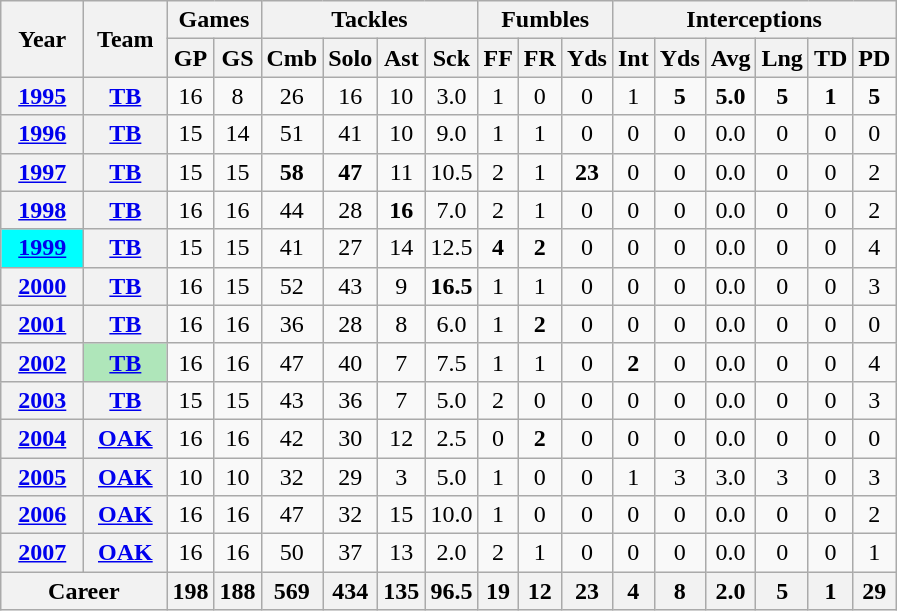<table class="wikitable" style="text-align: center;">
<tr>
<th rowspan="2">Year</th>
<th rowspan="2">Team</th>
<th colspan="2">Games</th>
<th colspan="4">Tackles</th>
<th colspan="3">Fumbles</th>
<th colspan="6">Interceptions</th>
</tr>
<tr>
<th>GP</th>
<th>GS</th>
<th>Cmb</th>
<th>Solo</th>
<th>Ast</th>
<th>Sck</th>
<th>FF</th>
<th>FR</th>
<th>Yds</th>
<th>Int</th>
<th>Yds</th>
<th>Avg</th>
<th>Lng</th>
<th>TD</th>
<th>PD</th>
</tr>
<tr>
<th><a href='#'>1995</a></th>
<th><a href='#'>TB</a></th>
<td>16</td>
<td>8</td>
<td>26</td>
<td>16</td>
<td>10</td>
<td>3.0</td>
<td>1</td>
<td>0</td>
<td>0</td>
<td>1</td>
<td><strong>5</strong></td>
<td><strong>5.0</strong></td>
<td><strong>5</strong></td>
<td><strong>1</strong></td>
<td><strong>5</strong></td>
</tr>
<tr>
<th><a href='#'>1996</a></th>
<th><a href='#'>TB</a></th>
<td>15</td>
<td>14</td>
<td>51</td>
<td>41</td>
<td>10</td>
<td>9.0</td>
<td>1</td>
<td>1</td>
<td>0</td>
<td>0</td>
<td>0</td>
<td>0.0</td>
<td>0</td>
<td>0</td>
<td>0</td>
</tr>
<tr>
<th><a href='#'>1997</a></th>
<th><a href='#'>TB</a></th>
<td>15</td>
<td>15</td>
<td><strong>58</strong></td>
<td><strong>47</strong></td>
<td>11</td>
<td>10.5</td>
<td>2</td>
<td>1</td>
<td><strong>23</strong></td>
<td>0</td>
<td>0</td>
<td>0.0</td>
<td>0</td>
<td>0</td>
<td>2</td>
</tr>
<tr>
<th><a href='#'>1998</a></th>
<th><a href='#'>TB</a></th>
<td>16</td>
<td>16</td>
<td>44</td>
<td>28</td>
<td><strong>16</strong></td>
<td>7.0</td>
<td>2</td>
<td>1</td>
<td>0</td>
<td>0</td>
<td>0</td>
<td>0.0</td>
<td>0</td>
<td>0</td>
<td>2</td>
</tr>
<tr>
<th style="background:#00ffff; width:3em;"><a href='#'>1999</a></th>
<th><a href='#'>TB</a></th>
<td>15</td>
<td>15</td>
<td>41</td>
<td>27</td>
<td>14</td>
<td>12.5</td>
<td><strong>4</strong></td>
<td><strong>2</strong></td>
<td>0</td>
<td>0</td>
<td>0</td>
<td>0.0</td>
<td>0</td>
<td>0</td>
<td>4</td>
</tr>
<tr>
<th><a href='#'>2000</a></th>
<th><a href='#'>TB</a></th>
<td>16</td>
<td>15</td>
<td>52</td>
<td>43</td>
<td>9</td>
<td><strong>16.5</strong></td>
<td>1</td>
<td>1</td>
<td>0</td>
<td>0</td>
<td>0</td>
<td>0.0</td>
<td>0</td>
<td>0</td>
<td>3</td>
</tr>
<tr>
<th><a href='#'>2001</a></th>
<th><a href='#'>TB</a></th>
<td>16</td>
<td>16</td>
<td>36</td>
<td>28</td>
<td>8</td>
<td>6.0</td>
<td>1</td>
<td><strong>2</strong></td>
<td>0</td>
<td>0</td>
<td>0</td>
<td>0.0</td>
<td>0</td>
<td>0</td>
<td>0</td>
</tr>
<tr>
<th><a href='#'>2002</a></th>
<th style="background:#afe6ba; width:3em;"><a href='#'>TB</a></th>
<td>16</td>
<td>16</td>
<td>47</td>
<td>40</td>
<td>7</td>
<td>7.5</td>
<td>1</td>
<td>1</td>
<td>0</td>
<td><strong>2</strong></td>
<td>0</td>
<td>0.0</td>
<td>0</td>
<td>0</td>
<td>4</td>
</tr>
<tr>
<th><a href='#'>2003</a></th>
<th><a href='#'>TB</a></th>
<td>15</td>
<td>15</td>
<td>43</td>
<td>36</td>
<td>7</td>
<td>5.0</td>
<td>2</td>
<td>0</td>
<td>0</td>
<td>0</td>
<td>0</td>
<td>0.0</td>
<td>0</td>
<td>0</td>
<td>3</td>
</tr>
<tr>
<th><a href='#'>2004</a></th>
<th><a href='#'>OAK</a></th>
<td>16</td>
<td>16</td>
<td>42</td>
<td>30</td>
<td>12</td>
<td>2.5</td>
<td>0</td>
<td><strong>2</strong></td>
<td>0</td>
<td>0</td>
<td>0</td>
<td>0.0</td>
<td>0</td>
<td>0</td>
<td>0</td>
</tr>
<tr>
<th><a href='#'>2005</a></th>
<th><a href='#'>OAK</a></th>
<td>10</td>
<td>10</td>
<td>32</td>
<td>29</td>
<td>3</td>
<td>5.0</td>
<td>1</td>
<td>0</td>
<td>0</td>
<td>1</td>
<td>3</td>
<td>3.0</td>
<td>3</td>
<td>0</td>
<td>3</td>
</tr>
<tr>
<th><a href='#'>2006</a></th>
<th><a href='#'>OAK</a></th>
<td>16</td>
<td>16</td>
<td>47</td>
<td>32</td>
<td>15</td>
<td>10.0</td>
<td>1</td>
<td>0</td>
<td>0</td>
<td>0</td>
<td>0</td>
<td>0.0</td>
<td>0</td>
<td>0</td>
<td>2</td>
</tr>
<tr>
<th><a href='#'>2007</a></th>
<th><a href='#'>OAK</a></th>
<td>16</td>
<td>16</td>
<td>50</td>
<td>37</td>
<td>13</td>
<td>2.0</td>
<td>2</td>
<td>1</td>
<td>0</td>
<td>0</td>
<td>0</td>
<td>0.0</td>
<td>0</td>
<td>0</td>
<td>1</td>
</tr>
<tr>
<th colspan="2">Career</th>
<th>198</th>
<th>188</th>
<th>569</th>
<th>434</th>
<th>135</th>
<th>96.5</th>
<th>19</th>
<th>12</th>
<th>23</th>
<th>4</th>
<th>8</th>
<th>2.0</th>
<th>5</th>
<th>1</th>
<th>29</th>
</tr>
</table>
